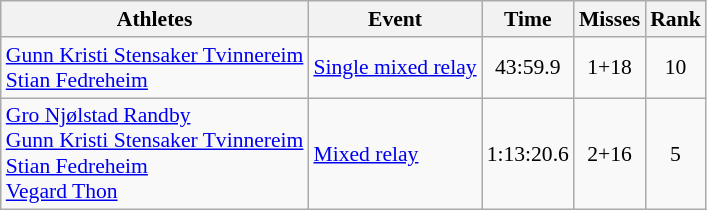<table class="wikitable" style="font-size:90%">
<tr>
<th>Athletes</th>
<th>Event</th>
<th>Time</th>
<th>Misses</th>
<th>Rank</th>
</tr>
<tr align=center>
<td align=left><a href='#'>Gunn Kristi Stensaker Tvinnereim</a><br><a href='#'>Stian Fedreheim</a></td>
<td align=left><a href='#'>Single mixed relay</a></td>
<td>43:59.9</td>
<td>1+18</td>
<td>10</td>
</tr>
<tr align=center>
<td align=left><a href='#'>Gro Njølstad Randby</a><br><a href='#'>Gunn Kristi Stensaker Tvinnereim</a><br><a href='#'>Stian Fedreheim</a><br><a href='#'>Vegard Thon</a></td>
<td align=left><a href='#'>Mixed relay</a></td>
<td>1:13:20.6</td>
<td>2+16</td>
<td>5</td>
</tr>
</table>
